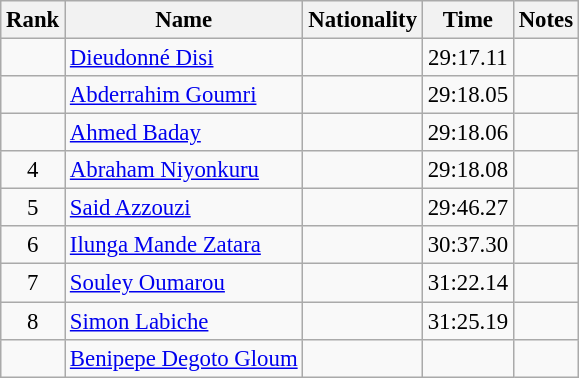<table class="wikitable sortable" style="text-align:center;font-size:95%">
<tr>
<th>Rank</th>
<th>Name</th>
<th>Nationality</th>
<th>Time</th>
<th>Notes</th>
</tr>
<tr>
<td></td>
<td align=left><a href='#'>Dieudonné Disi</a></td>
<td align=left></td>
<td>29:17.11</td>
<td></td>
</tr>
<tr>
<td></td>
<td align=left><a href='#'>Abderrahim Goumri</a></td>
<td align=left></td>
<td>29:18.05</td>
<td></td>
</tr>
<tr>
<td></td>
<td align=left><a href='#'>Ahmed Baday</a></td>
<td align=left></td>
<td>29:18.06</td>
<td></td>
</tr>
<tr>
<td>4</td>
<td align=left><a href='#'>Abraham Niyonkuru</a></td>
<td align=left></td>
<td>29:18.08</td>
<td></td>
</tr>
<tr>
<td>5</td>
<td align=left><a href='#'>Said Azzouzi</a></td>
<td align=left></td>
<td>29:46.27</td>
<td></td>
</tr>
<tr>
<td>6</td>
<td align=left><a href='#'>Ilunga Mande Zatara</a></td>
<td align=left></td>
<td>30:37.30</td>
<td></td>
</tr>
<tr>
<td>7</td>
<td align=left><a href='#'>Souley Oumarou</a></td>
<td align=left></td>
<td>31:22.14</td>
<td></td>
</tr>
<tr>
<td>8</td>
<td align=left><a href='#'>Simon Labiche</a></td>
<td align=left></td>
<td>31:25.19</td>
<td></td>
</tr>
<tr>
<td></td>
<td align=left><a href='#'>Benipepe Degoto Gloum</a></td>
<td align=left></td>
<td></td>
<td></td>
</tr>
</table>
